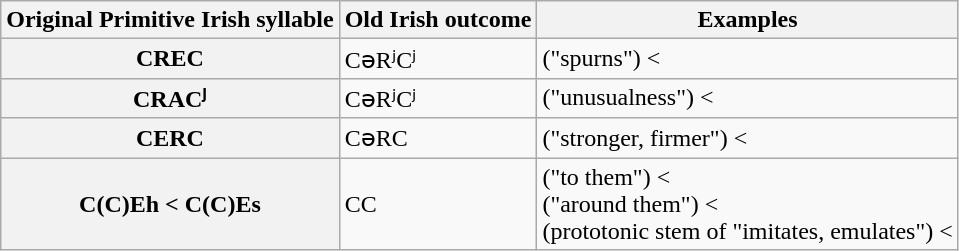<table class="wikitable">
<tr>
<th>Original Primitive Irish syllable</th>
<th>Old Irish outcome</th>
<th>Examples</th>
</tr>
<tr>
<th>CREC</th>
<td>CəRʲCʲ</td>
<td>  ("spurns") < </td>
</tr>
<tr>
<th>CRACʲ</th>
<td>CəRʲCʲ</td>
<td>  ("unusualness") < </td>
</tr>
<tr>
<th>CERC</th>
<td>CəRC</td>
<td>  ("stronger, firmer") < </td>
</tr>
<tr>
<th>C(C)Eh < C(C)Es</th>
<td>CC</td>
<td>  ("to them") < <br>   ("around them") < <br>   (prototonic stem of  "imitates, emulates") < </td>
</tr>
</table>
